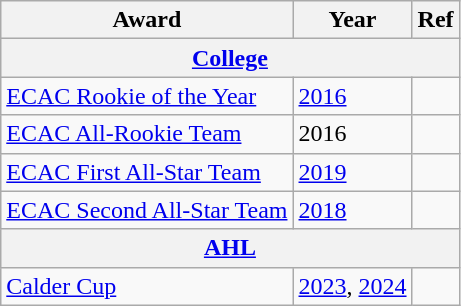<table class="wikitable">
<tr>
<th>Award</th>
<th>Year</th>
<th>Ref</th>
</tr>
<tr>
<th colspan="3"><a href='#'>College</a></th>
</tr>
<tr>
<td><a href='#'>ECAC Rookie of the Year</a></td>
<td><a href='#'>2016</a></td>
<td></td>
</tr>
<tr>
<td><a href='#'>ECAC All-Rookie Team</a></td>
<td>2016</td>
<td></td>
</tr>
<tr>
<td><a href='#'>ECAC First All-Star Team</a></td>
<td><a href='#'>2019</a></td>
<td></td>
</tr>
<tr>
<td><a href='#'>ECAC Second All-Star Team</a></td>
<td><a href='#'>2018</a></td>
<td></td>
</tr>
<tr>
<th colspan="3"><a href='#'>AHL</a></th>
</tr>
<tr>
<td><a href='#'>Calder Cup</a></td>
<td><a href='#'>2023</a>, <a href='#'>2024</a></td>
<td></td>
</tr>
</table>
